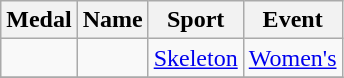<table class="wikitable sortable">
<tr>
<th>Medal</th>
<th>Name</th>
<th>Sport</th>
<th>Event</th>
</tr>
<tr>
<td></td>
<td></td>
<td><a href='#'>Skeleton</a></td>
<td><a href='#'>Women's</a></td>
</tr>
<tr>
</tr>
</table>
